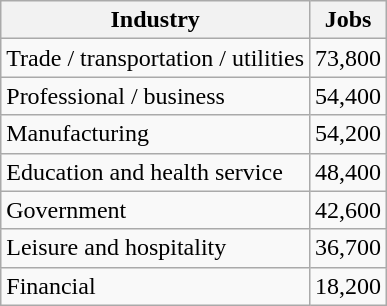<table class="wikitable">
<tr>
<th>Industry</th>
<th>Jobs</th>
</tr>
<tr>
<td>Trade / transportation / utilities</td>
<td>73,800</td>
</tr>
<tr>
<td>Professional / business</td>
<td>54,400</td>
</tr>
<tr>
<td>Manufacturing</td>
<td>54,200</td>
</tr>
<tr>
<td>Education and health service</td>
<td>48,400</td>
</tr>
<tr>
<td>Government</td>
<td>42,600</td>
</tr>
<tr>
<td>Leisure and hospitality</td>
<td>36,700</td>
</tr>
<tr>
<td>Financial</td>
<td>18,200</td>
</tr>
</table>
